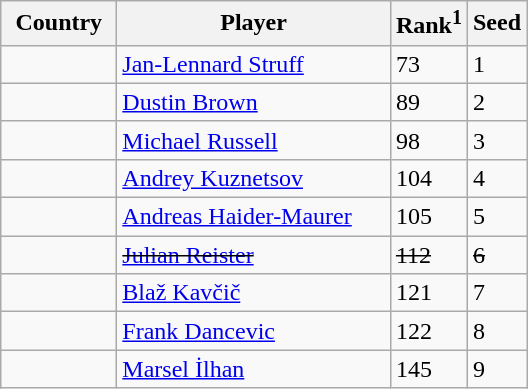<table class="sortable wikitable">
<tr>
<th width="70">Country</th>
<th width="175">Player</th>
<th>Rank<sup>1</sup></th>
<th>Seed</th>
</tr>
<tr>
<td></td>
<td><a href='#'>Jan-Lennard Struff</a></td>
<td>73</td>
<td>1</td>
</tr>
<tr>
<td></td>
<td><a href='#'>Dustin Brown</a></td>
<td>89</td>
<td>2</td>
</tr>
<tr>
<td></td>
<td><a href='#'>Michael Russell</a></td>
<td>98</td>
<td>3</td>
</tr>
<tr>
<td></td>
<td><a href='#'>Andrey Kuznetsov</a></td>
<td>104</td>
<td>4</td>
</tr>
<tr>
<td></td>
<td><a href='#'>Andreas Haider-Maurer</a></td>
<td>105</td>
<td>5</td>
</tr>
<tr>
<td><s></s></td>
<td><s><a href='#'>Julian Reister</a></s></td>
<td><s>112</s></td>
<td><s>6</s></td>
</tr>
<tr>
<td></td>
<td><a href='#'>Blaž Kavčič</a></td>
<td>121</td>
<td>7</td>
</tr>
<tr>
<td></td>
<td><a href='#'>Frank Dancevic</a></td>
<td>122</td>
<td>8</td>
</tr>
<tr>
<td></td>
<td><a href='#'>Marsel İlhan</a></td>
<td>145</td>
<td>9</td>
</tr>
</table>
